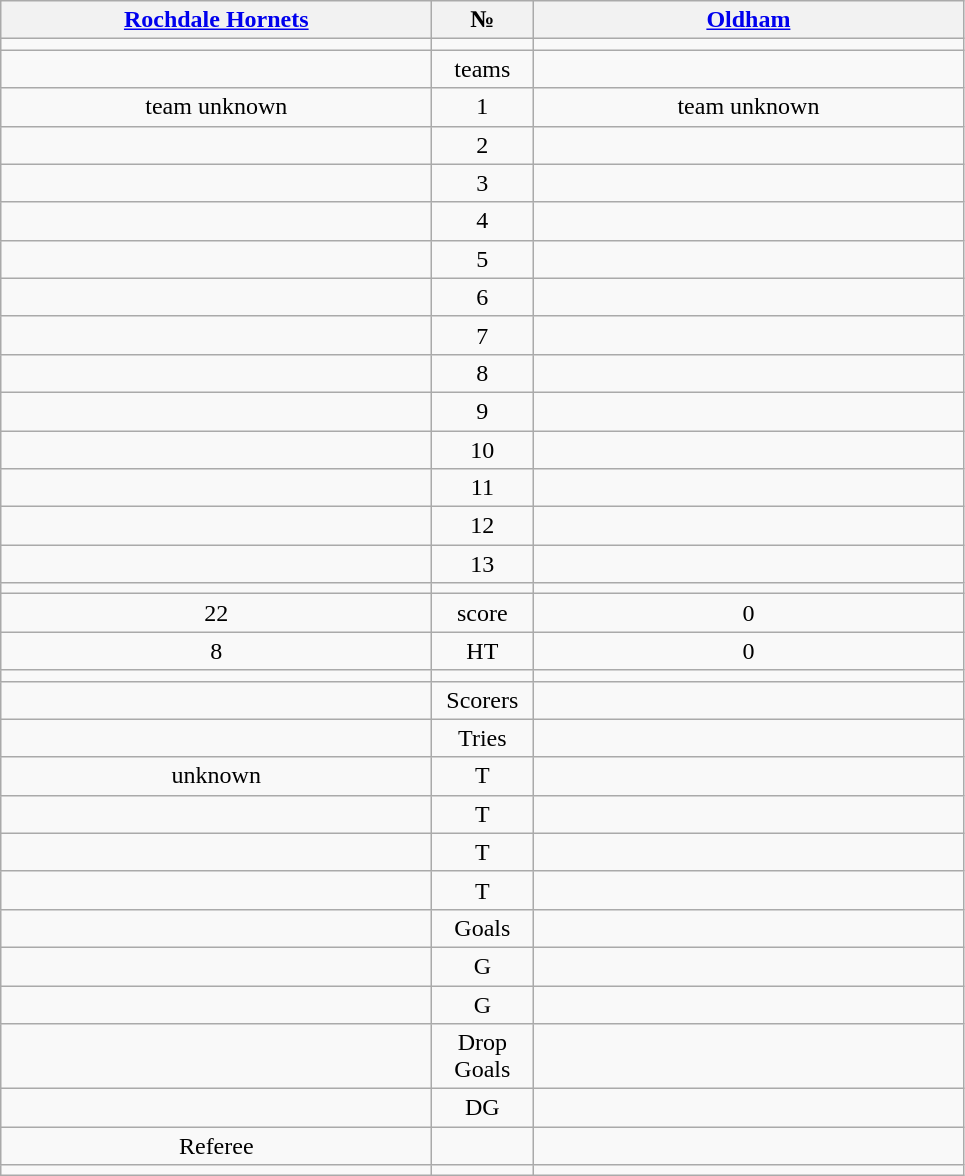<table class="wikitable" style="text-align:center;">
<tr>
<th width=280 abbr="Rochdale H"><a href='#'>Rochdale Hornets</a></th>
<th width=60 abbr="Number">№</th>
<th width=280 abbr="Oldham"><a href='#'>Oldham</a></th>
</tr>
<tr>
<td></td>
<td></td>
<td></td>
</tr>
<tr>
<td></td>
<td>teams</td>
<td></td>
</tr>
<tr>
<td>team unknown</td>
<td>1</td>
<td>team unknown</td>
</tr>
<tr>
<td></td>
<td>2</td>
<td></td>
</tr>
<tr>
<td></td>
<td>3</td>
<td></td>
</tr>
<tr>
<td></td>
<td>4</td>
<td></td>
</tr>
<tr>
<td></td>
<td>5</td>
<td></td>
</tr>
<tr>
<td></td>
<td>6</td>
<td></td>
</tr>
<tr>
<td></td>
<td>7</td>
<td></td>
</tr>
<tr>
<td></td>
<td>8</td>
<td></td>
</tr>
<tr>
<td></td>
<td>9</td>
<td></td>
</tr>
<tr>
<td></td>
<td>10</td>
<td></td>
</tr>
<tr>
<td></td>
<td>11</td>
<td></td>
</tr>
<tr>
<td></td>
<td>12</td>
<td></td>
</tr>
<tr>
<td></td>
<td>13</td>
<td></td>
</tr>
<tr>
<td></td>
<td></td>
<td></td>
</tr>
<tr>
<td>22</td>
<td>score</td>
<td>0</td>
</tr>
<tr>
<td>8</td>
<td>HT</td>
<td>0</td>
</tr>
<tr>
<td></td>
<td></td>
<td></td>
</tr>
<tr>
<td></td>
<td>Scorers</td>
<td></td>
</tr>
<tr>
<td></td>
<td>Tries</td>
<td></td>
</tr>
<tr>
<td>unknown</td>
<td>T</td>
<td></td>
</tr>
<tr>
<td></td>
<td>T</td>
<td></td>
</tr>
<tr>
<td></td>
<td>T</td>
<td></td>
</tr>
<tr>
<td></td>
<td>T</td>
<td></td>
</tr>
<tr>
<td></td>
<td>Goals</td>
<td></td>
</tr>
<tr>
<td></td>
<td>G</td>
<td></td>
</tr>
<tr>
<td></td>
<td>G</td>
<td></td>
</tr>
<tr>
<td></td>
<td>Drop Goals</td>
<td></td>
</tr>
<tr>
<td></td>
<td>DG</td>
<td></td>
</tr>
<tr>
<td>Referee</td>
<td></td>
<td ()></td>
</tr>
<tr>
<td></td>
<td></td>
<td></td>
</tr>
</table>
